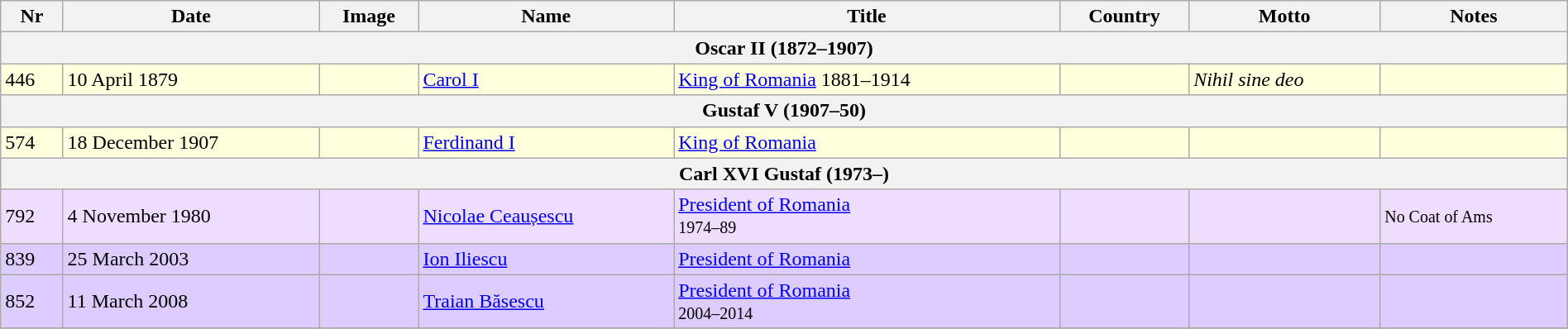<table class="wikitable" width=100%>
<tr>
<th>Nr</th>
<th>Date</th>
<th>Image</th>
<th>Name</th>
<th>Title</th>
<th>Country</th>
<th>Motto</th>
<th>Notes</th>
</tr>
<tr>
<th colspan=8>Oscar II (1872–1907)</th>
</tr>
<tr bgcolor="#FFFFDD">
<td>446</td>
<td>10 April 1879</td>
<td></td>
<td><a href='#'>Carol I</a></td>
<td><a href='#'>King of Romania</a> 1881–1914</td>
<td></td>
<td><em>Nihil sine deo</em></td>
<td></td>
</tr>
<tr>
<th colspan=8>Gustaf V (1907–50)</th>
</tr>
<tr bgcolor="#FFFFDD">
<td>574</td>
<td>18 December 1907</td>
<td></td>
<td><a href='#'>Ferdinand I</a></td>
<td><a href='#'>King of Romania</a></td>
<td></td>
<td></td>
<td></td>
</tr>
<tr>
<th colspan=8>Carl XVI Gustaf (1973–)</th>
</tr>
<tr bgcolor="#EEDDFF">
<td>792</td>
<td>4 November 1980</td>
<td></td>
<td><a href='#'>Nicolae Ceaușescu</a></td>
<td><a href='#'>President of Romania</a><br><small>1974–89</small></td>
<td></td>
<td></td>
<td><small>No Coat of Ams</small></td>
</tr>
<tr bgcolor="#DDCCFF">
<td>839</td>
<td>25 March 2003</td>
<td></td>
<td><a href='#'>Ion Iliescu</a></td>
<td><a href='#'>President of Romania</a></td>
<td></td>
<td></td>
<td></td>
</tr>
<tr bgcolor="#DDCCFF">
<td>852</td>
<td>11 March 2008</td>
<td></td>
<td><a href='#'>Traian Băsescu</a></td>
<td><a href='#'>President of Romania</a><br><small>2004–2014</small></td>
<td></td>
<td></td>
<td></td>
</tr>
<tr>
</tr>
</table>
